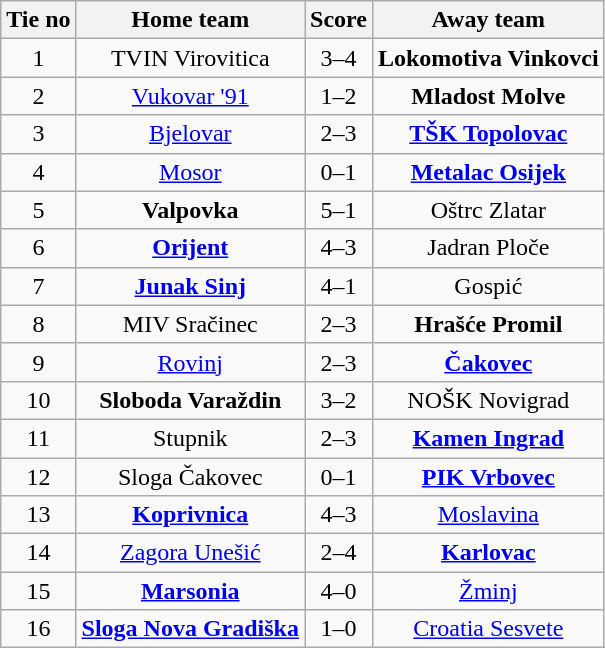<table class="wikitable" style="text-align: center">
<tr>
<th>Tie no</th>
<th>Home team</th>
<th>Score</th>
<th>Away team</th>
</tr>
<tr>
<td>1</td>
<td>TVIN Virovitica</td>
<td>3–4</td>
<td><strong>Lokomotiva Vinkovci</strong></td>
</tr>
<tr>
<td>2</td>
<td><a href='#'>Vukovar '91</a></td>
<td>1–2</td>
<td><strong>Mladost Molve</strong></td>
</tr>
<tr>
<td>3</td>
<td><a href='#'>Bjelovar</a></td>
<td>2–3</td>
<td><strong><a href='#'>TŠK Topolovac</a></strong></td>
</tr>
<tr>
<td>4</td>
<td><a href='#'>Mosor</a></td>
<td>0–1</td>
<td><strong><a href='#'>Metalac Osijek</a></strong></td>
</tr>
<tr>
<td>5</td>
<td><strong>Valpovka</strong></td>
<td>5–1</td>
<td>Oštrc Zlatar</td>
</tr>
<tr>
<td>6</td>
<td><strong><a href='#'>Orijent</a></strong></td>
<td>4–3</td>
<td>Jadran Ploče</td>
</tr>
<tr>
<td>7</td>
<td><strong><a href='#'>Junak Sinj</a></strong></td>
<td>4–1</td>
<td>Gospić</td>
</tr>
<tr>
<td>8</td>
<td>MIV Sračinec</td>
<td>2–3</td>
<td><strong>Hrašće Promil</strong></td>
</tr>
<tr>
<td>9</td>
<td><a href='#'>Rovinj</a></td>
<td>2–3</td>
<td><strong><a href='#'>Čakovec</a></strong></td>
</tr>
<tr>
<td>10</td>
<td><strong>Sloboda Varaždin</strong></td>
<td>3–2</td>
<td>NOŠK Novigrad</td>
</tr>
<tr>
<td>11</td>
<td>Stupnik</td>
<td>2–3</td>
<td><strong><a href='#'>Kamen Ingrad</a></strong></td>
</tr>
<tr>
<td>12</td>
<td>Sloga Čakovec</td>
<td>0–1</td>
<td><strong><a href='#'>PIK Vrbovec</a></strong></td>
</tr>
<tr>
<td>13</td>
<td><strong><a href='#'>Koprivnica</a></strong></td>
<td>4–3</td>
<td><a href='#'>Moslavina</a></td>
</tr>
<tr>
<td>14</td>
<td><a href='#'>Zagora Unešić</a></td>
<td>2–4</td>
<td><strong><a href='#'>Karlovac</a></strong></td>
</tr>
<tr>
<td>15</td>
<td><strong><a href='#'>Marsonia</a></strong></td>
<td>4–0</td>
<td><a href='#'>Žminj</a></td>
</tr>
<tr>
<td>16</td>
<td><strong><a href='#'>Sloga Nova Gradiška</a></strong></td>
<td>1–0</td>
<td><a href='#'>Croatia Sesvete</a></td>
</tr>
</table>
